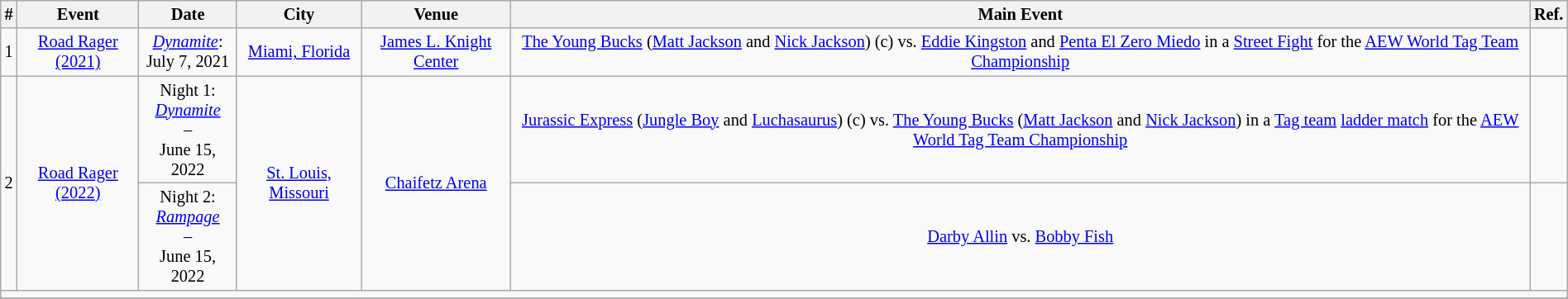<table class="sortable wikitable succession-box" style="font-size:85%; text-align:center;" width="100%">
<tr>
<th>#</th>
<th>Event</th>
<th>Date</th>
<th>City</th>
<th>Venue</th>
<th>Main Event</th>
<th>Ref.</th>
</tr>
<tr>
<td>1</td>
<td><a href='#'>Road Rager (2021)</a></td>
<td><em><a href='#'>Dynamite</a></em>:<br>July 7, 2021</td>
<td><a href='#'>Miami, Florida</a></td>
<td><a href='#'>James L. Knight Center</a></td>
<td><a href='#'>The Young Bucks</a> (<a href='#'>Matt Jackson</a> and <a href='#'>Nick Jackson</a>) (c) vs. <a href='#'>Eddie Kingston</a> and <a href='#'>Penta El Zero Miedo</a> in a <a href='#'>Street Fight</a> for the <a href='#'>AEW World Tag Team Championship</a></td>
<td></td>
</tr>
<tr>
<td rowspan=2>2</td>
<td rowspan=2><a href='#'>Road Rager (2022)</a></td>
<td>Night 1:<br><em><a href='#'>Dynamite</a></em><br>–<br>June 15, 2022</td>
<td rowspan=2><a href='#'>St. Louis, Missouri</a></td>
<td rowspan=2><a href='#'>Chaifetz Arena</a></td>
<td><a href='#'>Jurassic Express</a> (<a href='#'>Jungle Boy</a> and <a href='#'>Luchasaurus</a>) (c) vs. <a href='#'>The Young Bucks</a> (<a href='#'>Matt Jackson</a> and <a href='#'>Nick Jackson</a>) in a <a href='#'>Tag team</a> <a href='#'>ladder match</a> for the <a href='#'>AEW World Tag Team Championship</a></td>
<td></td>
</tr>
<tr>
<td>Night 2:<br><em><a href='#'>Rampage</a></em><br>–<br>June 15, 2022<br></td>
<td><a href='#'>Darby Allin</a> vs. <a href='#'>Bobby Fish</a></td>
<td></td>
</tr>
<tr>
<td colspan="7"></td>
</tr>
<tr>
</tr>
</table>
